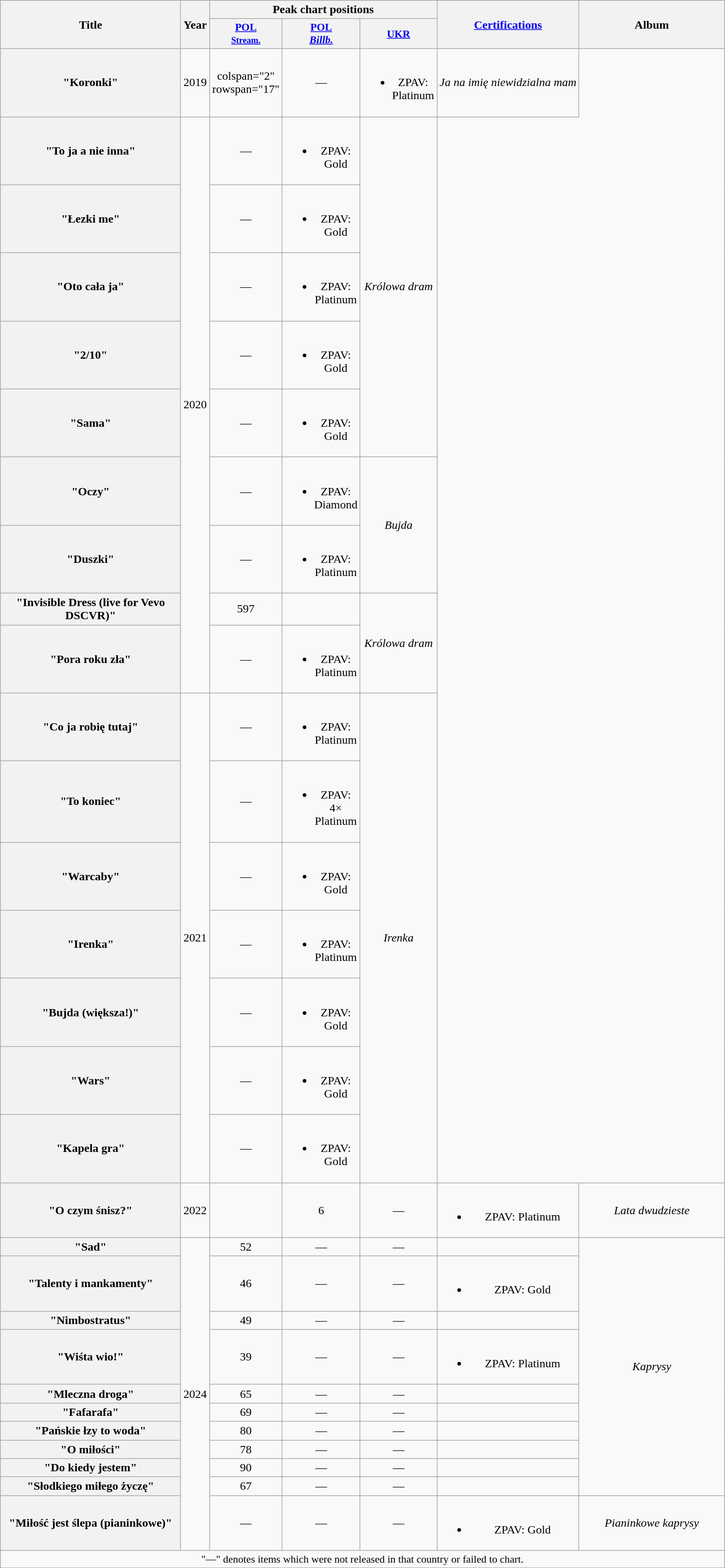<table class="wikitable plainrowheaders" style="text-align:center;">
<tr>
<th scope="col" rowspan="2" style="width:15em;">Title</th>
<th scope="col" rowspan="2" style="width:2em;">Year</th>
<th colspan="3">Peak chart positions</th>
<th scope="col" rowspan="2"><a href='#'>Certifications</a></th>
<th scope="col" rowspan="2" style="width:12em;">Album</th>
</tr>
<tr>
<th style="width:3em;font-size:90%"><a href='#'>POL<br><small>Stream.</small></a><br></th>
<th style="width:3em;font-size:90%"><a href='#'>POL<br><em>Billb.</em></a><br></th>
<th style="width:3em;font-size:90%"><a href='#'>UKR</a><br></th>
</tr>
<tr>
<th scope="row">"Koronki"</th>
<td>2019</td>
<td>colspan="2" rowspan="17" </td>
<td>—</td>
<td><br><ul><li>ZPAV: Platinum</li></ul></td>
<td><em>Ja na imię niewidzialna mam</em></td>
</tr>
<tr>
<th scope="row">"To ja a nie inna"</th>
<td rowspan=9>2020</td>
<td>—</td>
<td><br><ul><li>ZPAV: Gold</li></ul></td>
<td rowspan="5"><em>Królowa dram</em></td>
</tr>
<tr>
<th scope="row">"Łezki me"</th>
<td>—</td>
<td><br><ul><li>ZPAV: Gold</li></ul></td>
</tr>
<tr>
<th scope="row">"Oto cała ja"</th>
<td>—</td>
<td><br><ul><li>ZPAV: Platinum</li></ul></td>
</tr>
<tr>
<th scope="row">"2/10"</th>
<td>—</td>
<td><br><ul><li>ZPAV: Gold</li></ul></td>
</tr>
<tr>
<th scope="row">"Sama"</th>
<td>—</td>
<td><br><ul><li>ZPAV: Gold</li></ul></td>
</tr>
<tr>
<th scope="row">"Oczy"</th>
<td>—</td>
<td><br><ul><li>ZPAV: Diamond</li></ul></td>
<td rowspan="2"><em>Bujda</em></td>
</tr>
<tr>
<th scope="row">"Duszki"</th>
<td>—</td>
<td><br><ul><li>ZPAV: Platinum</li></ul></td>
</tr>
<tr>
<th scope="row">"Invisible Dress (live for Vevo DSCVR)"</th>
<td>597</td>
<td></td>
<td rowspan="2"><em>Królowa dram</em></td>
</tr>
<tr>
<th scope="row">"Pora roku zła"</th>
<td>—</td>
<td><br><ul><li>ZPAV: Platinum</li></ul></td>
</tr>
<tr>
<th scope="row">"Co ja robię tutaj"</th>
<td rowspan=7>2021</td>
<td>—</td>
<td><br><ul><li>ZPAV: Platinum</li></ul></td>
<td rowspan="7"><em>Irenka</em></td>
</tr>
<tr>
<th scope="row">"To koniec"</th>
<td>—</td>
<td><br><ul><li>ZPAV: 4× Platinum</li></ul></td>
</tr>
<tr>
<th scope="row">"Warcaby"</th>
<td>—</td>
<td><br><ul><li>ZPAV: Gold</li></ul></td>
</tr>
<tr>
<th scope="row">"Irenka"</th>
<td>—</td>
<td><br><ul><li>ZPAV: Platinum</li></ul></td>
</tr>
<tr>
<th scope="row">"Bujda (większa!)"</th>
<td>—</td>
<td><br><ul><li>ZPAV: Gold</li></ul></td>
</tr>
<tr>
<th scope="row">"Wars"</th>
<td>—</td>
<td><br><ul><li>ZPAV: Gold</li></ul></td>
</tr>
<tr>
<th scope="row">"Kapela gra"</th>
<td>—</td>
<td><br><ul><li>ZPAV: Gold</li></ul></td>
</tr>
<tr>
<th scope="row">"O czym śnisz?"<br></th>
<td>2022</td>
<td></td>
<td>6</td>
<td>—</td>
<td><br><ul><li>ZPAV: Platinum</li></ul></td>
<td><em>Lata dwudzieste</em></td>
</tr>
<tr>
<th scope="row">"Sad"</th>
<td rowspan=11>2024</td>
<td>52</td>
<td>—</td>
<td>—</td>
<td></td>
<td rowspan="10"><em>Kaprysy</em></td>
</tr>
<tr>
<th scope="row">"Talenty i mankamenty"</th>
<td>46</td>
<td>—</td>
<td>—</td>
<td><br><ul><li>ZPAV: Gold</li></ul></td>
</tr>
<tr>
<th scope="row">"Nimbostratus"</th>
<td>49</td>
<td>—</td>
<td>—</td>
<td></td>
</tr>
<tr>
<th scope="row">"Wiśta wio!"</th>
<td>39</td>
<td>—</td>
<td>—</td>
<td><br><ul><li>ZPAV: Platinum</li></ul></td>
</tr>
<tr>
<th scope="row">"Mleczna droga"</th>
<td>65</td>
<td>—</td>
<td>—</td>
<td></td>
</tr>
<tr>
<th scope="row">"Fafarafa"</th>
<td>69</td>
<td>—</td>
<td>—</td>
<td></td>
</tr>
<tr>
<th scope="row">"Pańskie łzy to woda"</th>
<td>80</td>
<td>—</td>
<td>—</td>
<td></td>
</tr>
<tr>
<th scope="row">"O miłości"</th>
<td>78</td>
<td>—</td>
<td>—</td>
<td></td>
</tr>
<tr>
<th scope="row">"Do kiedy jestem"</th>
<td>90</td>
<td>—</td>
<td>—</td>
<td></td>
</tr>
<tr>
<th scope="row">"Słodkiego miłego życzę"</th>
<td>67</td>
<td>—</td>
<td>—</td>
<td></td>
</tr>
<tr>
<th scope="row">"Miłość jest ślepa (pianinkowe)"</th>
<td>—</td>
<td>—</td>
<td>—</td>
<td><br><ul><li>ZPAV: Gold</li></ul></td>
<td><em>Pianinkowe kaprysy</em></td>
</tr>
<tr>
<td colspan="7" style="font-size:90%;">"—" denotes items which were not released in that country or failed to chart.</td>
</tr>
</table>
